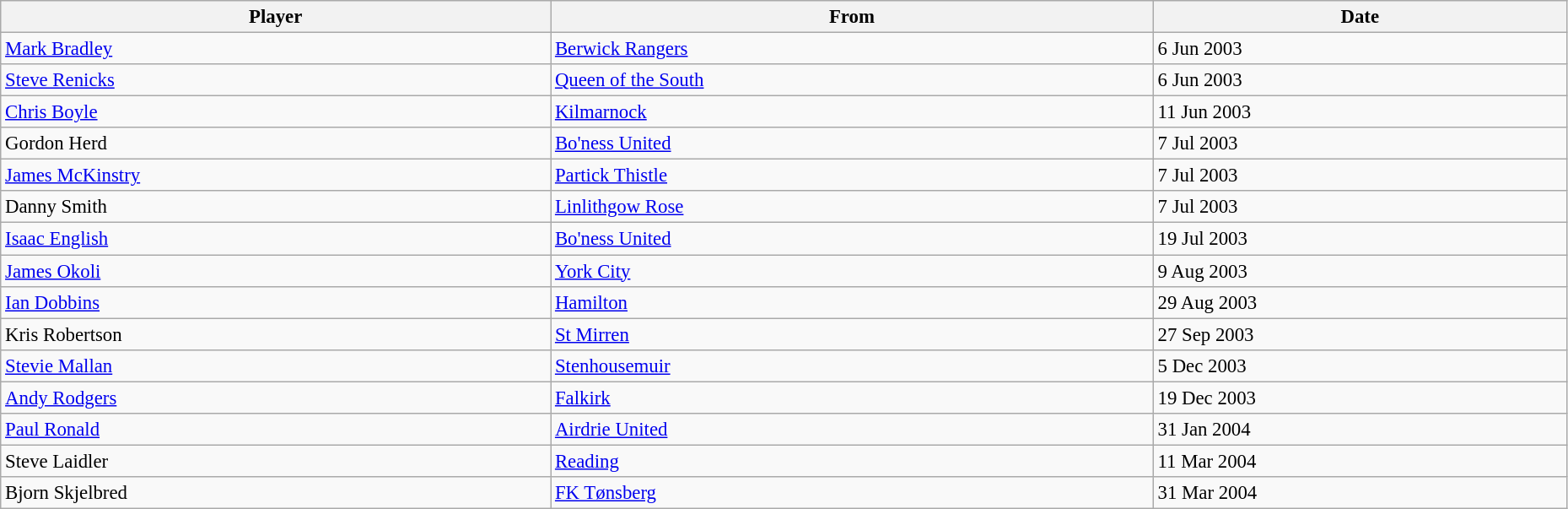<table class="wikitable" style="text-align:center; font-size:95%;width:98%; text-align:left">
<tr>
<th>Player</th>
<th>From</th>
<th>Date</th>
</tr>
<tr>
<td> <a href='#'>Mark Bradley</a></td>
<td> <a href='#'>Berwick Rangers</a></td>
<td>6 Jun 2003</td>
</tr>
<tr>
<td> <a href='#'>Steve Renicks</a></td>
<td> <a href='#'>Queen of the South</a></td>
<td>6 Jun 2003</td>
</tr>
<tr>
<td> <a href='#'>Chris Boyle</a></td>
<td> <a href='#'>Kilmarnock</a></td>
<td>11 Jun 2003</td>
</tr>
<tr>
<td> Gordon Herd</td>
<td> <a href='#'>Bo'ness United</a></td>
<td>7 Jul 2003</td>
</tr>
<tr>
<td> <a href='#'>James McKinstry</a></td>
<td> <a href='#'>Partick Thistle</a></td>
<td>7 Jul 2003</td>
</tr>
<tr>
<td> Danny Smith</td>
<td> <a href='#'>Linlithgow Rose</a></td>
<td>7 Jul 2003</td>
</tr>
<tr>
<td> <a href='#'>Isaac English</a></td>
<td> <a href='#'>Bo'ness United</a></td>
<td>19 Jul 2003</td>
</tr>
<tr>
<td> <a href='#'>James Okoli</a></td>
<td> <a href='#'>York City</a></td>
<td>9 Aug 2003</td>
</tr>
<tr>
<td> <a href='#'>Ian Dobbins</a></td>
<td> <a href='#'>Hamilton</a></td>
<td>29 Aug 2003</td>
</tr>
<tr>
<td> Kris Robertson</td>
<td> <a href='#'>St Mirren</a></td>
<td>27 Sep 2003</td>
</tr>
<tr>
<td> <a href='#'>Stevie Mallan</a></td>
<td> <a href='#'>Stenhousemuir</a></td>
<td>5 Dec 2003</td>
</tr>
<tr>
<td> <a href='#'>Andy Rodgers</a></td>
<td> <a href='#'>Falkirk</a></td>
<td>19 Dec 2003</td>
</tr>
<tr>
<td> <a href='#'>Paul Ronald</a></td>
<td> <a href='#'>Airdrie United</a></td>
<td>31 Jan 2004</td>
</tr>
<tr>
<td> Steve Laidler</td>
<td> <a href='#'>Reading</a></td>
<td>11 Mar 2004</td>
</tr>
<tr>
<td> Bjorn Skjelbred</td>
<td> <a href='#'>FK Tønsberg</a></td>
<td>31 Mar 2004</td>
</tr>
</table>
